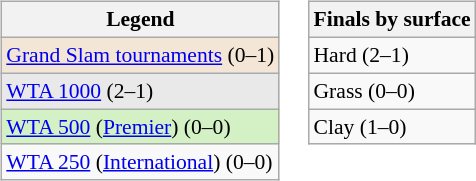<table>
<tr valign=top>
<td><br><table class="wikitable" style=font-size:90%>
<tr>
<th>Legend</th>
</tr>
<tr>
<td bgcolor="f3e6d7"><a href='#'>Grand Slam tournaments</a> (0–1)</td>
</tr>
<tr>
<td style="background:#e9e9e9;"><a href='#'>WTA 1000</a> (2–1)</td>
</tr>
<tr>
<td style="background:#d4f1c5;"><a href='#'>WTA 500</a> (<a href='#'>Premier</a>) (0–0)</td>
</tr>
<tr>
<td><a href='#'>WTA 250</a> (<a href='#'>International</a>) (0–0)</td>
</tr>
</table>
</td>
<td><br><table class="wikitable" style=font-size:90%>
<tr>
<th>Finals by surface</th>
</tr>
<tr>
<td>Hard (2–1)</td>
</tr>
<tr>
<td>Grass (0–0)</td>
</tr>
<tr>
<td>Clay (1–0)</td>
</tr>
</table>
</td>
</tr>
</table>
